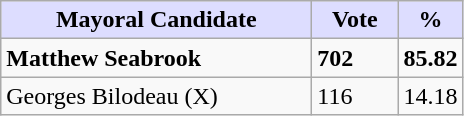<table class="wikitable">
<tr>
<th style="background:#ddf; width:200px;">Mayoral Candidate</th>
<th style="background:#ddf; width:50px;">Vote</th>
<th style="background:#ddf; width:30px;">%</th>
</tr>
<tr>
<td><strong>Matthew Seabrook</strong></td>
<td><strong>702</strong></td>
<td><strong>85.82</strong></td>
</tr>
<tr>
<td>Georges Bilodeau (X)</td>
<td>116</td>
<td>14.18</td>
</tr>
</table>
